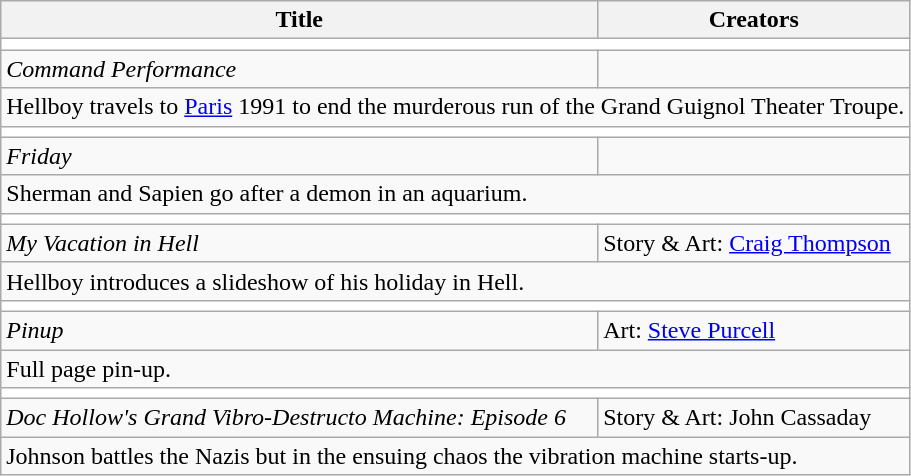<table class="wikitable">
<tr>
<th>Title</th>
<th>Creators</th>
</tr>
<tr>
<td colspan="6" bgcolor="#FFFFFF"></td>
</tr>
<tr>
<td><em>Command Performance</em></td>
<td></td>
</tr>
<tr>
<td colspan="6">Hellboy travels to <a href='#'>Paris</a> 1991 to end the murderous run of the Grand Guignol Theater Troupe.</td>
</tr>
<tr>
<td colspan="6" bgcolor="#FFFFFF"></td>
</tr>
<tr>
<td><em>Friday</em></td>
<td></td>
</tr>
<tr>
<td colspan="6">Sherman and Sapien go after a demon in an aquarium.</td>
</tr>
<tr>
<td colspan="6" bgcolor="#FFFFFF"></td>
</tr>
<tr>
<td><em>My Vacation in Hell</em></td>
<td>Story & Art: <a href='#'>Craig Thompson</a></td>
</tr>
<tr>
<td colspan="6">Hellboy introduces a slideshow of his holiday in Hell.</td>
</tr>
<tr>
<td colspan="6" bgcolor="#FFFFFF"></td>
</tr>
<tr>
<td><em>Pinup</em></td>
<td>Art: <a href='#'>Steve Purcell</a></td>
</tr>
<tr>
<td colspan="6">Full page pin-up.</td>
</tr>
<tr>
<td colspan="6" bgcolor="#FFFFFF"></td>
</tr>
<tr>
<td><em>Doc Hollow's Grand Vibro-Destructo Machine: Episode 6</em></td>
<td>Story & Art: John Cassaday</td>
</tr>
<tr>
<td colspan="6">Johnson battles the Nazis but in the ensuing chaos the vibration machine starts-up.</td>
</tr>
</table>
